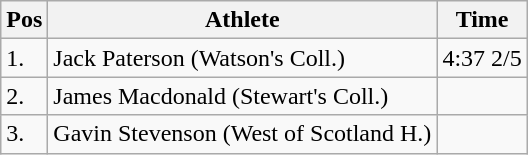<table class="wikitable">
<tr>
<th>Pos</th>
<th>Athlete</th>
<th>Time</th>
</tr>
<tr>
<td>1.</td>
<td>Jack Paterson (Watson's Coll.)</td>
<td>4:37 2/5</td>
</tr>
<tr>
<td>2.</td>
<td>James Macdonald (Stewart's Coll.)</td>
<td></td>
</tr>
<tr>
<td>3.</td>
<td>Gavin Stevenson (West of Scotland H.)</td>
<td></td>
</tr>
</table>
